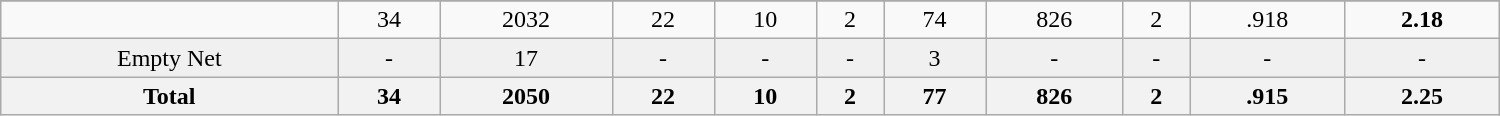<table class="wikitable sortable" width ="1000">
<tr align="center">
</tr>
<tr align="center" bgcolor="">
<td></td>
<td>34</td>
<td>2032</td>
<td>22</td>
<td>10</td>
<td>2</td>
<td>74</td>
<td>826</td>
<td>2</td>
<td>.918</td>
<td><strong>2.18</strong></td>
</tr>
<tr align="center" bgcolor="f0f0f0">
<td>Empty Net</td>
<td>-</td>
<td>17</td>
<td>-</td>
<td>-</td>
<td>-</td>
<td>3</td>
<td>-</td>
<td>-</td>
<td>-</td>
<td>-</td>
</tr>
<tr>
<th>Total</th>
<th>34</th>
<th>2050</th>
<th>22</th>
<th>10</th>
<th>2</th>
<th>77</th>
<th>826</th>
<th>2</th>
<th>.915</th>
<th>2.25</th>
</tr>
</table>
